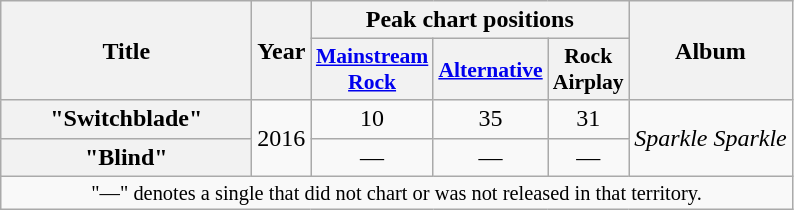<table class="wikitable plainrowheaders" style="text-align:center;">
<tr>
<th scope="col" rowspan="2" style="width:10em;">Title</th>
<th scope="col" rowspan="2">Year</th>
<th scope="col" colspan="3">Peak chart positions</th>
<th scope="col" rowspan="2">Album</th>
</tr>
<tr>
<th scope="col" style="width:3em;font-size:90%;"><a href='#'>Mainstream Rock</a><br></th>
<th scope="col" style="width:3em;font-size:90%;"><a href='#'>Alternative</a><br></th>
<th scope="col" style="width:3em;font-size:90%;">Rock Airplay<br></th>
</tr>
<tr>
<th scope="row">"Switchblade"</th>
<td rowspan="2">2016</td>
<td>10</td>
<td>35</td>
<td>31</td>
<td rowspan="2"><em>Sparkle Sparkle</em></td>
</tr>
<tr>
<th scope="row">"Blind"</th>
<td>—</td>
<td>—</td>
<td>—</td>
</tr>
<tr>
<td colspan="7" style="font-size:85%">"—" denotes a single that did not chart or was not released in that territory.</td>
</tr>
</table>
